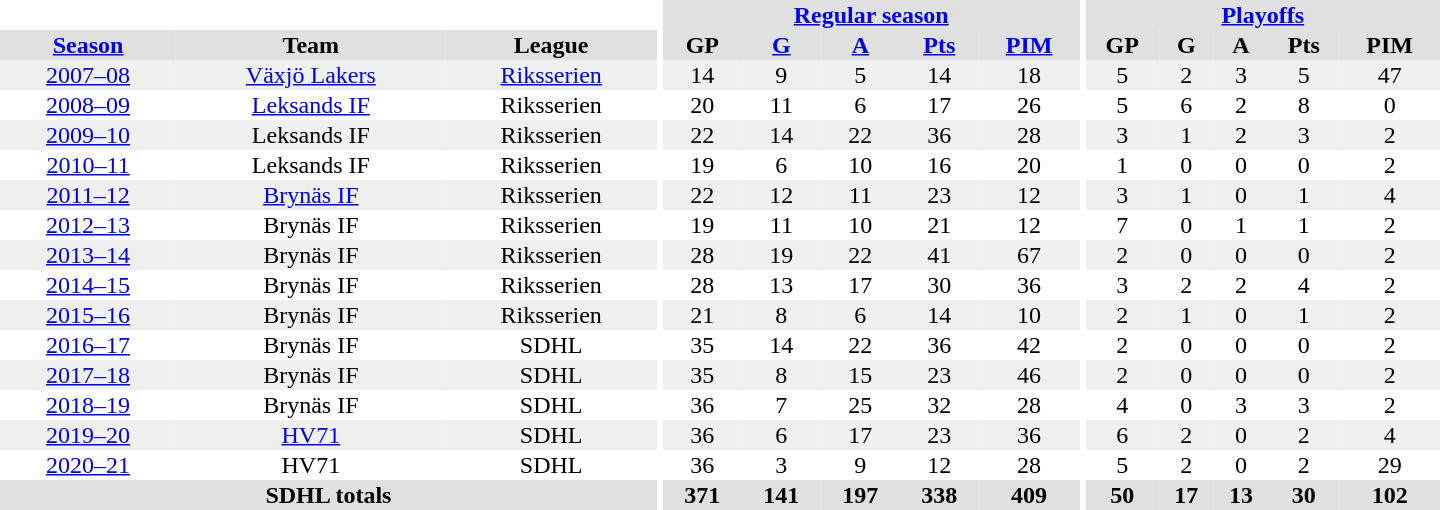<table border="0" cellpadding="1" cellspacing="0" style="text-align:center; width:60em">
<tr bgcolor="#e0e0e0">
<th colspan="3" bgcolor="#ffffff"></th>
<th rowspan="100" bgcolor="#ffffff"></th>
<th colspan="5"><a href='#'>Regular season</a></th>
<th rowspan="100" bgcolor="#ffffff"></th>
<th colspan="5"><a href='#'>Playoffs</a></th>
</tr>
<tr bgcolor="#e0e0e0">
<th><a href='#'>Season</a></th>
<th>Team</th>
<th>League</th>
<th>GP</th>
<th><a href='#'>G</a></th>
<th><a href='#'>A</a></th>
<th><a href='#'>Pts</a></th>
<th><a href='#'>PIM</a></th>
<th>GP</th>
<th>G</th>
<th>A</th>
<th>Pts</th>
<th>PIM</th>
</tr>
<tr style="background:#f0f0f0;">
<td><a href='#'>2007–08</a></td>
<td><a href='#'>Växjö Lakers</a></td>
<td><a href='#'>Riksserien</a></td>
<td>14</td>
<td>9</td>
<td>5</td>
<td>14</td>
<td>18</td>
<td>5</td>
<td>2</td>
<td>3</td>
<td>5</td>
<td>47</td>
</tr>
<tr>
<td><a href='#'>2008–09</a></td>
<td><a href='#'>Leksands IF</a></td>
<td>Riksserien</td>
<td>20</td>
<td>11</td>
<td>6</td>
<td>17</td>
<td>26</td>
<td>5</td>
<td>6</td>
<td>2</td>
<td>8</td>
<td>0</td>
</tr>
<tr style="background:#f0f0f0;">
<td><a href='#'>2009–10</a></td>
<td>Leksands IF</td>
<td>Riksserien</td>
<td>22</td>
<td>14</td>
<td>22</td>
<td>36</td>
<td>28</td>
<td>3</td>
<td>1</td>
<td>2</td>
<td>3</td>
<td>2</td>
</tr>
<tr>
<td><a href='#'>2010–11</a></td>
<td>Leksands IF</td>
<td>Riksserien</td>
<td>19</td>
<td>6</td>
<td>10</td>
<td>16</td>
<td>20</td>
<td>1</td>
<td>0</td>
<td>0</td>
<td>0</td>
<td>2</td>
</tr>
<tr style="background:#f0f0f0;">
<td><a href='#'>2011–12</a></td>
<td><a href='#'>Brynäs IF</a></td>
<td>Riksserien</td>
<td>22</td>
<td>12</td>
<td>11</td>
<td>23</td>
<td>12</td>
<td>3</td>
<td>1</td>
<td>0</td>
<td>1</td>
<td>4</td>
</tr>
<tr>
<td><a href='#'>2012–13</a></td>
<td>Brynäs IF</td>
<td>Riksserien</td>
<td>19</td>
<td>11</td>
<td>10</td>
<td>21</td>
<td>12</td>
<td>7</td>
<td>0</td>
<td>1</td>
<td>1</td>
<td>2</td>
</tr>
<tr style="background:#f0f0f0;">
<td><a href='#'>2013–14</a></td>
<td>Brynäs IF</td>
<td>Riksserien</td>
<td>28</td>
<td>19</td>
<td>22</td>
<td>41</td>
<td>67</td>
<td>2</td>
<td>0</td>
<td>0</td>
<td>0</td>
<td>2</td>
</tr>
<tr>
<td><a href='#'>2014–15</a></td>
<td>Brynäs IF</td>
<td>Riksserien</td>
<td>28</td>
<td>13</td>
<td>17</td>
<td>30</td>
<td>36</td>
<td>3</td>
<td>2</td>
<td>2</td>
<td>4</td>
<td>2</td>
</tr>
<tr style="background:#f0f0f0;">
<td><a href='#'>2015–16</a></td>
<td>Brynäs IF</td>
<td>Riksserien</td>
<td>21</td>
<td>8</td>
<td>6</td>
<td>14</td>
<td>10</td>
<td>2</td>
<td>1</td>
<td>0</td>
<td>1</td>
<td>2</td>
</tr>
<tr>
<td><a href='#'>2016–17</a></td>
<td>Brynäs IF</td>
<td>SDHL</td>
<td>35</td>
<td>14</td>
<td>22</td>
<td>36</td>
<td>42</td>
<td>2</td>
<td>0</td>
<td>0</td>
<td>0</td>
<td>2</td>
</tr>
<tr style="background:#f0f0f0;">
<td><a href='#'>2017–18</a></td>
<td>Brynäs IF</td>
<td>SDHL</td>
<td>35</td>
<td>8</td>
<td>15</td>
<td>23</td>
<td>46</td>
<td>2</td>
<td>0</td>
<td>0</td>
<td>0</td>
<td>2</td>
</tr>
<tr>
<td><a href='#'>2018–19</a></td>
<td>Brynäs IF</td>
<td>SDHL</td>
<td>36</td>
<td>7</td>
<td>25</td>
<td>32</td>
<td>28</td>
<td>4</td>
<td>0</td>
<td>3</td>
<td>3</td>
<td>2</td>
</tr>
<tr style="background:#f0f0f0;">
<td><a href='#'>2019–20</a></td>
<td><a href='#'>HV71</a></td>
<td>SDHL</td>
<td>36</td>
<td>6</td>
<td>17</td>
<td>23</td>
<td>36</td>
<td>6</td>
<td>2</td>
<td>0</td>
<td>2</td>
<td>4</td>
</tr>
<tr>
<td><a href='#'>2020–21</a></td>
<td>HV71</td>
<td>SDHL</td>
<td>36</td>
<td>3</td>
<td>9</td>
<td>12</td>
<td>28</td>
<td>5</td>
<td>2</td>
<td>0</td>
<td>2</td>
<td>29</td>
</tr>
<tr style="text-align:center; background:#e0e0e0;">
<th colspan="3">SDHL totals</th>
<th>371</th>
<th>141</th>
<th>197</th>
<th>338</th>
<th>409</th>
<th>50</th>
<th>17</th>
<th>13</th>
<th>30</th>
<th>102</th>
</tr>
</table>
